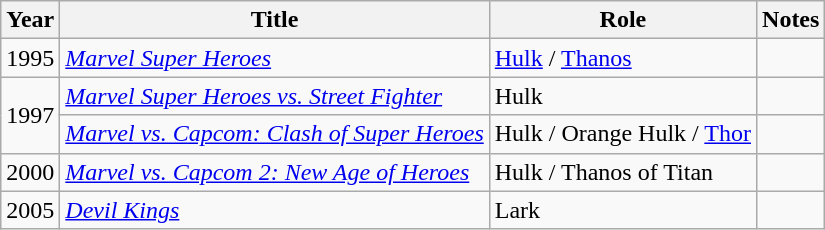<table class="wikitable sortable">
<tr>
<th>Year</th>
<th>Title</th>
<th>Role</th>
<th class="unsortable">Notes</th>
</tr>
<tr>
<td>1995</td>
<td><a href='#'><em>Marvel Super Heroes</em></a></td>
<td><a href='#'>Hulk</a> / <a href='#'>Thanos</a></td>
<td></td>
</tr>
<tr>
<td rowspan="2">1997</td>
<td><em><a href='#'>Marvel Super Heroes vs. Street Fighter</a></em></td>
<td>Hulk</td>
<td></td>
</tr>
<tr>
<td><em><a href='#'>Marvel vs. Capcom: Clash of Super Heroes</a></em></td>
<td>Hulk / Orange Hulk / <a href='#'>Thor</a></td>
<td></td>
</tr>
<tr>
<td>2000</td>
<td><em><a href='#'>Marvel vs. Capcom 2: New Age of Heroes</a></em></td>
<td>Hulk / Thanos of Titan</td>
<td></td>
</tr>
<tr>
<td>2005</td>
<td><em><a href='#'>Devil Kings</a></em></td>
<td>Lark</td>
<td></td>
</tr>
</table>
